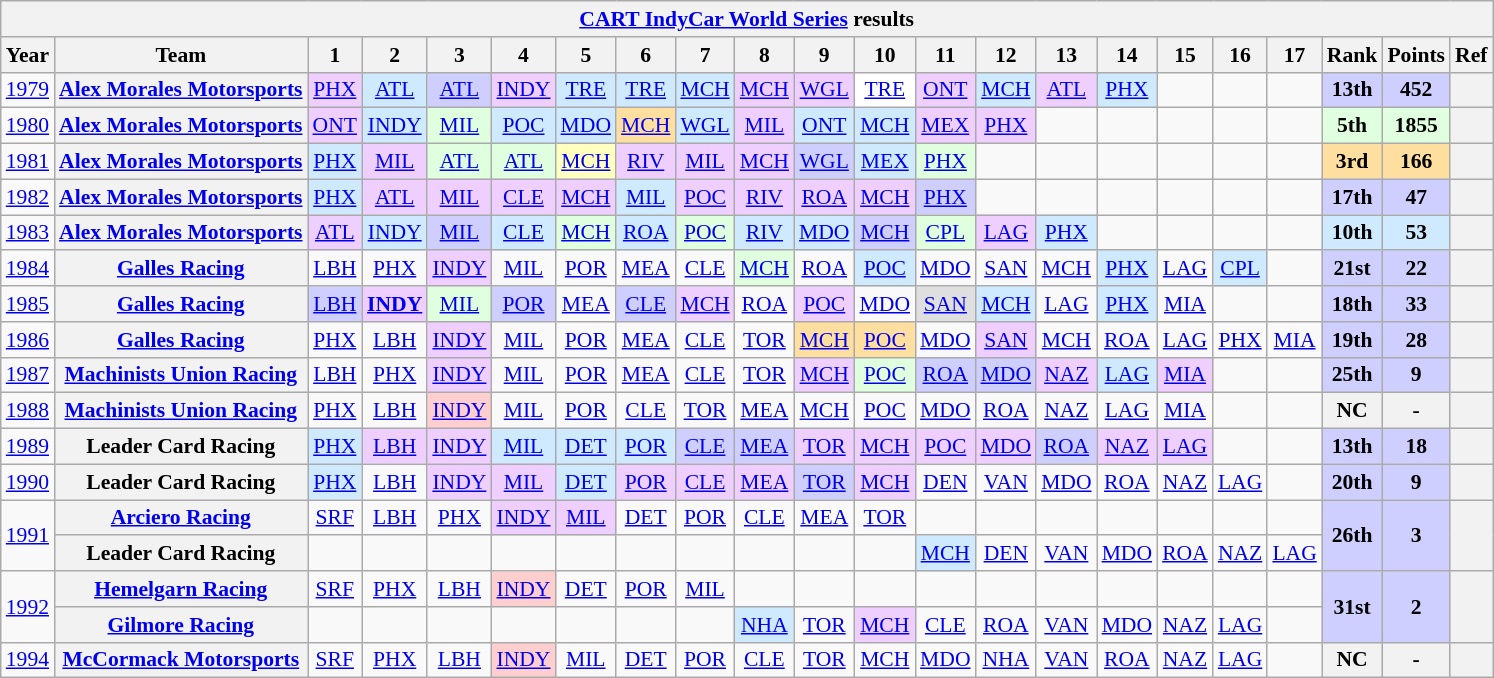<table class="wikitable" style="text-align:center; font-size:90%">
<tr>
<th colspan=45><a href='#'>CART IndyCar World Series</a> results</th>
</tr>
<tr>
<th>Year</th>
<th>Team</th>
<th>1</th>
<th>2</th>
<th>3</th>
<th>4</th>
<th>5</th>
<th>6</th>
<th>7</th>
<th>8</th>
<th>9</th>
<th>10</th>
<th>11</th>
<th>12</th>
<th>13</th>
<th>14</th>
<th>15</th>
<th>16</th>
<th>17</th>
<th>Rank</th>
<th>Points</th>
<th>Ref</th>
</tr>
<tr>
<td><a href='#'>1979</a></td>
<th><a href='#'>Alex Morales Motorsports</a></th>
<td style="background:#EFCFFF;"><a href='#'>PHX</a><br></td>
<td style="background:#CFEAFF;"><a href='#'>ATL</a><br></td>
<td style="background:#CFCFFF;"><a href='#'>ATL</a><br></td>
<td style="background:#EFCFFF;"><a href='#'>INDY</a><br></td>
<td style="background:#CFEAFF;"><a href='#'>TRE</a><br></td>
<td style="background:#CFEAFF;"><a href='#'>TRE</a><br></td>
<td style="background:#CFEAFF;"><a href='#'>MCH</a><br></td>
<td style="background:#EFCFFF;"><a href='#'>MCH</a><br></td>
<td style="background:#EFCFFF;"><a href='#'>WGL</a><br></td>
<td style="background:#FFFFFF;"><a href='#'>TRE</a><br></td>
<td style="background:#EFCFFF;"><a href='#'>ONT</a><br></td>
<td style="background:#CFEAFF;"><a href='#'>MCH</a><br></td>
<td style="background:#EFCFFF;"><a href='#'>ATL</a><br></td>
<td style="background:#CFEAFF;"><a href='#'>PHX</a><br></td>
<td></td>
<td></td>
<td></td>
<td style="background:#CFCFFF;"><strong>13th</strong></td>
<td style="background:#CFCFFF;"><strong>452</strong></td>
<th></th>
</tr>
<tr>
<td><a href='#'>1980</a></td>
<th><a href='#'>Alex Morales Motorsports</a></th>
<td style="background:#EFCFFF;"><a href='#'>ONT</a><br></td>
<td style="background:#CFEAFF;"><a href='#'>INDY</a><br></td>
<td style="background:#DFFFDF;"><a href='#'>MIL</a><br></td>
<td style="background:#CFEAFF;"><a href='#'>POC</a><br></td>
<td style="background:#CFEAFF;"><a href='#'>MDO</a><br></td>
<td style="background:#FFDF9F;"><a href='#'>MCH</a><br></td>
<td style="background:#CFEAFF;"><a href='#'>WGL</a><br></td>
<td style="background:#EFCFFF;"><a href='#'>MIL</a><br></td>
<td style="background:#CFEAFF;"><a href='#'>ONT</a><br></td>
<td style="background:#CFEAFF;"><a href='#'>MCH</a><br></td>
<td style="background:#EFCFFF;"><a href='#'>MEX</a><br></td>
<td style="background:#EFCFFF;"><a href='#'>PHX</a><br></td>
<td></td>
<td></td>
<td></td>
<td></td>
<td></td>
<td style="background:#DFFFDF;"><strong>5th</strong></td>
<td style="background:#DFFFDF;"><strong>1855</strong></td>
<th></th>
</tr>
<tr>
<td><a href='#'>1981</a></td>
<th><a href='#'>Alex Morales Motorsports</a></th>
<td style="background:#CFEAFF;"><a href='#'>PHX</a><br></td>
<td style="background:#EFCFFF;"><a href='#'>MIL</a><br></td>
<td style="background:#DFFFDF;"><a href='#'>ATL</a><br></td>
<td style="background:#DFFFDF;"><a href='#'>ATL</a><br></td>
<td style="background:#FFFFBF;"><a href='#'>MCH</a><br></td>
<td style="background:#EFCFFF;"><a href='#'>RIV</a><br></td>
<td style="background:#EFCFFF;"><a href='#'>MIL</a><br></td>
<td style="background:#EFCFFF;"><a href='#'>MCH</a><br></td>
<td style="background:#CFCFFF;"><a href='#'>WGL</a><br></td>
<td style="background:#CFEAFF;"><a href='#'>MEX</a><br></td>
<td style="background:#DFFFDF;"><a href='#'>PHX</a><br></td>
<td></td>
<td></td>
<td></td>
<td></td>
<td></td>
<td></td>
<td style="background:#FFDF9F;"><strong>3rd</strong></td>
<td style="background:#FFDF9F;"><strong>166</strong></td>
<th></th>
</tr>
<tr>
<td><a href='#'>1982</a></td>
<th><a href='#'>Alex Morales Motorsports</a></th>
<td style="background:#CFEAFF;"><a href='#'>PHX</a><br></td>
<td style="background:#EFCFFF;"><a href='#'>ATL</a><br></td>
<td style="background:#EFCFFF;"><a href='#'>MIL</a><br></td>
<td style="background:#EFCFFF;"><a href='#'>CLE</a><br></td>
<td style="background:#EFCFFF;"><a href='#'>MCH</a><br></td>
<td style="background:#CFEAFF;"><a href='#'>MIL</a><br></td>
<td style="background:#EFCFFF;"><a href='#'>POC</a><br></td>
<td style="background:#EFCFFF;"><a href='#'>RIV</a><br></td>
<td style="background:#EFCFFF;"><a href='#'>ROA</a><br></td>
<td style="background:#EFCFFF;"><a href='#'>MCH</a><br></td>
<td style="background:#CFCFFF;"><a href='#'>PHX</a><br></td>
<td></td>
<td></td>
<td></td>
<td></td>
<td></td>
<td></td>
<td style="background:#CFCFFF;"><strong>17th</strong></td>
<td style="background:#CFCFFF;"><strong>47</strong></td>
<th></th>
</tr>
<tr>
<td><a href='#'>1983</a></td>
<th><a href='#'>Alex Morales Motorsports</a></th>
<td style="background:#EFCFFF;"><a href='#'>ATL</a><br></td>
<td style="background:#CFEAFF;"><a href='#'>INDY</a><br></td>
<td style="background:#CFCFFF;"><a href='#'>MIL</a><br></td>
<td style="background:#CFEAFF;"><a href='#'>CLE</a><br></td>
<td style="background:#DFFFDF;"><a href='#'>MCH</a><br></td>
<td style="background:#CFEAFF;"><a href='#'>ROA</a><br></td>
<td style="background:#DFFFDF;"><a href='#'>POC</a><br></td>
<td style="background:#CFEAFF;"><a href='#'>RIV</a><br></td>
<td style="background:#CFEAFF;"><a href='#'>MDO</a><br></td>
<td style="background:#CFCFFF;"><a href='#'>MCH</a><br></td>
<td style="background:#DFFFDF;"><a href='#'>CPL</a><br></td>
<td style="background:#EFCFFF;"><a href='#'>LAG</a><br></td>
<td style="background:#CFEAFF;"><a href='#'>PHX</a><br></td>
<td></td>
<td></td>
<td></td>
<td></td>
<td style="background:#CFEAFF;"><strong>10th</strong></td>
<td style="background:#CFEAFF;"><strong>53</strong></td>
<th></th>
</tr>
<tr>
<td><a href='#'>1984</a></td>
<th><a href='#'>Galles Racing</a></th>
<td><a href='#'>LBH</a></td>
<td><a href='#'>PHX</a></td>
<td style="background:#EFCFFF;"><a href='#'>INDY</a><br></td>
<td><a href='#'>MIL</a></td>
<td><a href='#'>POR</a></td>
<td><a href='#'>MEA</a></td>
<td><a href='#'>CLE</a></td>
<td style="background:#DFFFDF;"><a href='#'>MCH</a><br></td>
<td><a href='#'>ROA</a></td>
<td style="background:#CFEAFF;"><a href='#'>POC</a><br></td>
<td><a href='#'>MDO</a></td>
<td><a href='#'>SAN</a></td>
<td><a href='#'>MCH</a></td>
<td style="background:#CFEAFF;"><a href='#'>PHX</a><br></td>
<td><a href='#'>LAG</a></td>
<td style="background:#CFEAFF;"><a href='#'>CPL</a><br></td>
<td></td>
<td style="background:#CFCFFF;"><strong>21st</strong></td>
<td style="background:#CFCFFF;"><strong>22</strong></td>
<th></th>
</tr>
<tr>
<td><a href='#'>1985</a></td>
<th><a href='#'>Galles Racing</a></th>
<td style="background:#CFCFFF;"><a href='#'>LBH</a><br></td>
<td style="background:#EFCFFF;"><strong><a href='#'>INDY</a></strong><br></td>
<td style="background:#DFFFDF;"><a href='#'>MIL</a><br></td>
<td style="background:#CFCFFF;"><a href='#'>POR</a><br></td>
<td><a href='#'>MEA</a></td>
<td style="background:#CFCFFF;"><a href='#'>CLE</a><br></td>
<td style="background:#EFCFFF;"><a href='#'>MCH</a><br></td>
<td><a href='#'>ROA</a></td>
<td style="background:#EFCFFF;"><a href='#'>POC</a><br></td>
<td><a href='#'>MDO</a></td>
<td style="background:#DFDFDF;"><a href='#'>SAN</a><br></td>
<td style="background:#CFEAFF;"><a href='#'>MCH</a><br></td>
<td><a href='#'>LAG</a></td>
<td style="background:#CFEAFF;"><a href='#'>PHX</a><br></td>
<td><a href='#'>MIA</a></td>
<td></td>
<td></td>
<td style="background:#CFCFFF;"><strong>18th</strong></td>
<td style="background:#CFCFFF;"><strong>33</strong></td>
<th></th>
</tr>
<tr>
<td><a href='#'>1986</a></td>
<th><a href='#'>Galles Racing</a></th>
<td><a href='#'>PHX</a></td>
<td><a href='#'>LBH</a></td>
<td style="background:#EFCFFF;"><a href='#'>INDY</a><br></td>
<td><a href='#'>MIL</a></td>
<td><a href='#'>POR</a></td>
<td><a href='#'>MEA</a></td>
<td><a href='#'>CLE</a></td>
<td><a href='#'>TOR</a></td>
<td style="background:#FFDF9F;"><a href='#'>MCH</a><br></td>
<td style="background:#FFDF9F;"><a href='#'>POC</a><br></td>
<td><a href='#'>MDO</a></td>
<td style="background:#EFCFFF;"><a href='#'>SAN</a><br></td>
<td><a href='#'>MCH</a></td>
<td><a href='#'>ROA</a></td>
<td><a href='#'>LAG</a></td>
<td><a href='#'>PHX</a></td>
<td><a href='#'>MIA</a></td>
<td style="background:#CFCFFF;"><strong>19th</strong></td>
<td style="background:#CFCFFF;"><strong>28</strong></td>
<th></th>
</tr>
<tr>
<td><a href='#'>1987</a></td>
<th><a href='#'>Machinists Union Racing</a></th>
<td><a href='#'>LBH</a></td>
<td><a href='#'>PHX</a></td>
<td style="background:#EFCFFF;"><a href='#'>INDY</a><br></td>
<td><a href='#'>MIL</a></td>
<td><a href='#'>POR</a></td>
<td><a href='#'>MEA</a></td>
<td><a href='#'>CLE</a></td>
<td><a href='#'>TOR</a></td>
<td style="background:#EFCFFF;"><a href='#'>MCH</a><br></td>
<td style="background:#DFFFDF;"><a href='#'>POC</a><br></td>
<td style="background:#CFCFFF;"><a href='#'>ROA</a><br></td>
<td style="background:#CFCFFF;"><a href='#'>MDO</a><br></td>
<td style="background:#EFCFFF;"><a href='#'>NAZ</a><br></td>
<td style="background:#CFEAFF;"><a href='#'>LAG</a><br></td>
<td style="background:#EFCFFF;"><a href='#'>MIA</a><br></td>
<td></td>
<td></td>
<td style="background:#CFCFFF;"><strong>25th</strong></td>
<td style="background:#CFCFFF;"><strong>9</strong></td>
<th></th>
</tr>
<tr>
<td><a href='#'>1988</a></td>
<th><a href='#'>Machinists Union Racing</a></th>
<td><a href='#'>PHX</a></td>
<td><a href='#'>LBH</a></td>
<td style="background:#FFCFCF;"><a href='#'>INDY</a><br></td>
<td><a href='#'>MIL</a></td>
<td><a href='#'>POR</a></td>
<td><a href='#'>CLE</a></td>
<td><a href='#'>TOR</a></td>
<td><a href='#'>MEA</a></td>
<td><a href='#'>MCH</a></td>
<td><a href='#'>POC</a></td>
<td><a href='#'>MDO</a></td>
<td><a href='#'>ROA</a></td>
<td><a href='#'>NAZ</a></td>
<td><a href='#'>LAG</a></td>
<td><a href='#'>MIA</a></td>
<td></td>
<td></td>
<th>NC</th>
<th>-</th>
<th></th>
</tr>
<tr>
<td><a href='#'>1989</a></td>
<th>Leader Card Racing</th>
<td style="background:#CFEAFF;"><a href='#'>PHX</a><br></td>
<td style="background:#EFCFFF;"><a href='#'>LBH</a><br></td>
<td style="background:#EFCFFF;"><a href='#'>INDY</a><br></td>
<td style="background:#CFEAFF;"><a href='#'>MIL</a><br></td>
<td style="background:#CFEAFF;"><a href='#'>DET</a><br></td>
<td style="background:#CFEAFF;"><a href='#'>POR</a><br></td>
<td style="background:#CFCFFF;"><a href='#'>CLE</a><br></td>
<td style="background:#CFCFFF;"><a href='#'>MEA</a><br></td>
<td style="background:#EFCFFF;"><a href='#'>TOR</a><br></td>
<td style="background:#EFCFFF;"><a href='#'>MCH</a><br></td>
<td style="background:#EFCFFF;"><a href='#'>POC</a><br></td>
<td style="background:#EFCFFF;"><a href='#'>MDO</a><br></td>
<td style="background:#CFCFFF;"><a href='#'>ROA</a><br></td>
<td style="background:#EFCFFF;"><a href='#'>NAZ</a><br></td>
<td style="background:#EFCFFF;"><a href='#'>LAG</a><br></td>
<td></td>
<td></td>
<td style="background:#CFCFFF;"><strong>13th</strong></td>
<td style="background:#CFCFFF;"><strong>18</strong></td>
<th></th>
</tr>
<tr>
<td><a href='#'>1990</a></td>
<th>Leader Card Racing</th>
<td style="background:#CFEAFF;"><a href='#'>PHX</a><br></td>
<td><a href='#'>LBH</a></td>
<td style="background:#EFCFFF;"><a href='#'>INDY</a><br></td>
<td style="background:#EFCFFF;"><a href='#'>MIL</a><br></td>
<td style="background:#CFEAFF;"><a href='#'>DET</a><br></td>
<td style="background:#EFCFFF;"><a href='#'>POR</a><br></td>
<td style="background:#EFCFFF;"><a href='#'>CLE</a><br></td>
<td style="background:#EFCFFF;"><a href='#'>MEA</a><br></td>
<td style="background:#CFCFFF;"><a href='#'>TOR</a><br></td>
<td style="background:#EFCFFF;"><a href='#'>MCH</a><br></td>
<td><a href='#'>DEN</a></td>
<td><a href='#'>VAN</a></td>
<td><a href='#'>MDO</a></td>
<td><a href='#'>ROA</a></td>
<td><a href='#'>NAZ</a></td>
<td><a href='#'>LAG</a></td>
<td></td>
<td style="background:#CFCFFF;"><strong>20th</strong></td>
<td style="background:#CFCFFF;"><strong>9</strong></td>
<th></th>
</tr>
<tr>
<td rowspan=2><a href='#'>1991</a></td>
<th><a href='#'>Arciero Racing</a></th>
<td><a href='#'>SRF</a></td>
<td><a href='#'>LBH</a></td>
<td><a href='#'>PHX</a></td>
<td style="background:#EFCFFF;"><a href='#'>INDY</a><br></td>
<td style="background:#EFCFFF;"><a href='#'>MIL</a><br></td>
<td><a href='#'>DET</a></td>
<td><a href='#'>POR</a></td>
<td><a href='#'>CLE</a></td>
<td><a href='#'>MEA</a></td>
<td><a href='#'>TOR</a></td>
<td></td>
<td></td>
<td></td>
<td></td>
<td></td>
<td></td>
<td></td>
<td rowspan=2 style="background:#CFCFFF;"><strong>26th</strong></td>
<td rowspan=2 style="background:#CFCFFF;"><strong>3</strong></td>
<th rowspan=2></th>
</tr>
<tr>
<th>Leader Card Racing</th>
<td></td>
<td></td>
<td></td>
<td></td>
<td></td>
<td></td>
<td></td>
<td></td>
<td></td>
<td></td>
<td style="background:#CFEAFF;"><a href='#'>MCH</a><br></td>
<td><a href='#'>DEN</a></td>
<td><a href='#'>VAN</a></td>
<td><a href='#'>MDO</a></td>
<td><a href='#'>ROA</a></td>
<td><a href='#'>NAZ</a></td>
<td><a href='#'>LAG</a></td>
</tr>
<tr>
<td rowspan=2><a href='#'>1992</a></td>
<th><a href='#'>Hemelgarn Racing</a></th>
<td><a href='#'>SRF</a></td>
<td><a href='#'>PHX</a></td>
<td><a href='#'>LBH</a></td>
<td style="background:#FFCFCF;"><a href='#'>INDY</a><br></td>
<td><a href='#'>DET</a></td>
<td><a href='#'>POR</a></td>
<td><a href='#'>MIL</a></td>
<td></td>
<td></td>
<td></td>
<td></td>
<td></td>
<td></td>
<td></td>
<td></td>
<td></td>
<td></td>
<td rowspan=2 style="background:#CFCFFF;"><strong>31st</strong></td>
<td rowspan=2 style="background:#CFCFFF;"><strong>2</strong></td>
<th rowspan=2></th>
</tr>
<tr>
<th><a href='#'>Gilmore Racing</a></th>
<td></td>
<td></td>
<td></td>
<td></td>
<td></td>
<td></td>
<td></td>
<td style="background:#CFEAFF;"><a href='#'>NHA</a><br></td>
<td><a href='#'>TOR</a></td>
<td style="background:#EFCFFF;"><a href='#'>MCH</a><br></td>
<td><a href='#'>CLE</a></td>
<td><a href='#'>ROA</a></td>
<td><a href='#'>VAN</a></td>
<td><a href='#'>MDO</a></td>
<td><a href='#'>NAZ</a></td>
<td><a href='#'>LAG</a></td>
<td></td>
</tr>
<tr>
<td><a href='#'>1994</a></td>
<th><a href='#'>McCormack Motorsports</a></th>
<td><a href='#'>SRF</a></td>
<td><a href='#'>PHX</a></td>
<td><a href='#'>LBH</a></td>
<td style="background:#FFCFCF;"><a href='#'>INDY</a><br></td>
<td><a href='#'>MIL</a></td>
<td><a href='#'>DET</a></td>
<td><a href='#'>POR</a></td>
<td><a href='#'>CLE</a></td>
<td><a href='#'>TOR</a></td>
<td><a href='#'>MCH</a></td>
<td><a href='#'>MDO</a></td>
<td><a href='#'>NHA</a></td>
<td><a href='#'>VAN</a></td>
<td><a href='#'>ROA</a></td>
<td><a href='#'>NAZ</a></td>
<td><a href='#'>LAG</a></td>
<td></td>
<th>NC</th>
<th>-</th>
<th></th>
</tr>
</table>
